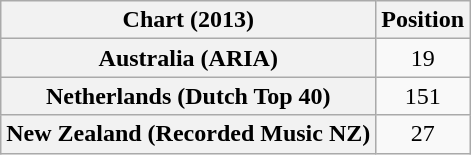<table class="wikitable plainrowheaders sortable" style="text-align:center">
<tr>
<th scope="col">Chart (2013)</th>
<th scope="col">Position</th>
</tr>
<tr>
<th scope="row">Australia (ARIA)</th>
<td>19</td>
</tr>
<tr>
<th scope="row">Netherlands (Dutch Top 40)</th>
<td>151</td>
</tr>
<tr>
<th scope="row">New Zealand (Recorded Music NZ)</th>
<td>27</td>
</tr>
</table>
